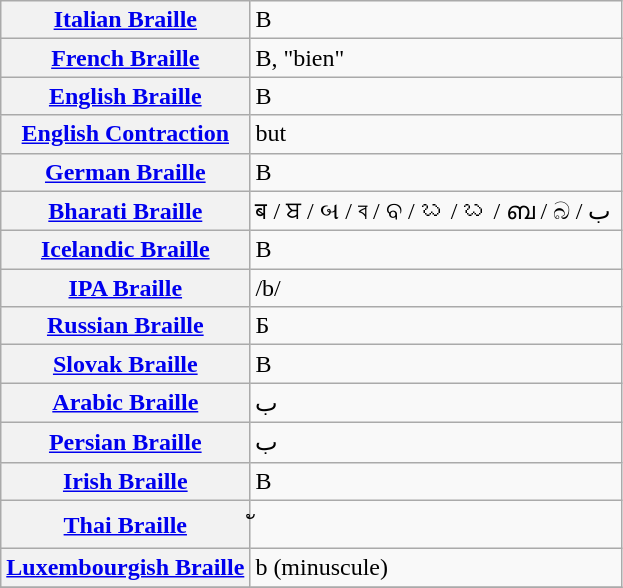<table class="wikitable">
<tr>
<th align=left><a href='#'>Italian Braille</a></th>
<td>B</td>
</tr>
<tr>
<th align=left><a href='#'>French Braille</a></th>
<td>B, "bien"</td>
</tr>
<tr>
<th align=left><a href='#'>English Braille</a></th>
<td>B</td>
</tr>
<tr>
<th align=left><a href='#'>English Contraction</a></th>
<td>but</td>
</tr>
<tr>
<th align=left><a href='#'>German Braille</a></th>
<td>B</td>
</tr>
<tr>
<th align=left><a href='#'>Bharati Braille</a></th>
<td>ब / ਬ / બ / ব / ବ / బ / ಬ / ബ / බ / ب ‎</td>
</tr>
<tr>
<th align=left><a href='#'>Icelandic Braille</a></th>
<td>B</td>
</tr>
<tr>
<th align=left><a href='#'>IPA Braille</a></th>
<td>/b/</td>
</tr>
<tr>
<th align=left><a href='#'>Russian Braille</a></th>
<td>Б</td>
</tr>
<tr>
<th align=left><a href='#'>Slovak Braille</a></th>
<td>B</td>
</tr>
<tr>
<th align=left><a href='#'>Arabic Braille</a></th>
<td>ب</td>
</tr>
<tr>
<th align=left><a href='#'>Persian Braille</a></th>
<td>ب</td>
</tr>
<tr>
<th align=left><a href='#'>Irish Braille</a></th>
<td>B</td>
</tr>
<tr>
<th align=left><a href='#'>Thai Braille</a></th>
<td>ั</td>
</tr>
<tr>
<th align=left><a href='#'>Luxembourgish Braille</a></th>
<td>b (minuscule)</td>
</tr>
<tr>
</tr>
</table>
